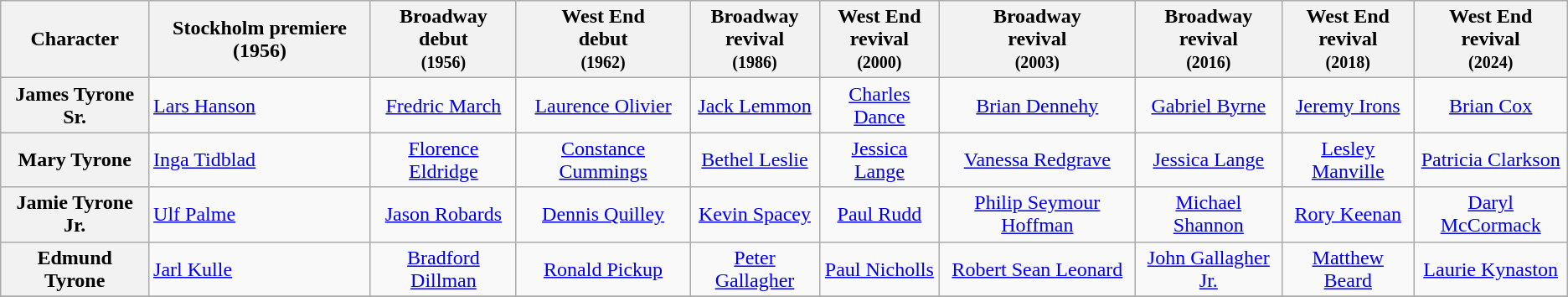<table class="wikitable">
<tr>
<th rowspan="1">Character</th>
<th>Stockholm  premiere (1956)</th>
<th>Broadway <br> debut <br> <small> (1956) </small></th>
<th>West End <br> debut <br> <small> (1962) </small></th>
<th>Broadway <br> revival <br> <small> (1986)  </small></th>
<th>West End <br> revival <br> <small> (2000)  </small></th>
<th>Broadway <br> revival <br> <small> (2003)  </small></th>
<th>Broadway <br> revival <br> <small> (2016)  </small></th>
<th>West End <br> revival <br> <small> (2018)  </small></th>
<th>West End <br> revival <br> <small> (2024) </small></th>
</tr>
<tr>
<th><strong>James Tyrone Sr.</strong></th>
<td><a href='#'>Lars Hanson</a></td>
<td align="center"><a href='#'>Fredric March</a></td>
<td align="center"><a href='#'>Laurence Olivier</a></td>
<td align="center"><a href='#'>Jack Lemmon</a></td>
<td align="center"><a href='#'>Charles Dance</a></td>
<td align="center"><a href='#'>Brian Dennehy</a></td>
<td align="center"><a href='#'>Gabriel Byrne</a></td>
<td align="center"><a href='#'>Jeremy Irons</a></td>
<td align="center"><a href='#'>Brian Cox</a></td>
</tr>
<tr>
<th><strong>Mary Tyrone</strong></th>
<td><a href='#'>Inga Tidblad</a></td>
<td align="center"><a href='#'>Florence Eldridge</a></td>
<td align="center"><a href='#'>Constance Cummings</a></td>
<td align="center"><a href='#'>Bethel Leslie</a></td>
<td align="center"><a href='#'>Jessica Lange</a></td>
<td align="center"><a href='#'>Vanessa Redgrave</a></td>
<td align="center"><a href='#'>Jessica Lange</a></td>
<td align="center"><a href='#'>Lesley Manville</a></td>
<td align="center"><a href='#'>Patricia Clarkson</a></td>
</tr>
<tr>
<th><strong>Jamie Tyrone Jr.</strong></th>
<td><a href='#'>Ulf Palme</a></td>
<td align="center"><a href='#'>Jason Robards</a></td>
<td align="center"><a href='#'>Dennis Quilley</a></td>
<td align="center"><a href='#'>Kevin Spacey</a></td>
<td align="center"><a href='#'>Paul Rudd</a></td>
<td align="center"><a href='#'>Philip Seymour Hoffman</a></td>
<td align="center"><a href='#'>Michael Shannon</a></td>
<td align="center"><a href='#'>Rory Keenan</a></td>
<td align="center"><a href='#'>Daryl McCormack</a></td>
</tr>
<tr>
<th><strong>Edmund Tyrone</strong></th>
<td><a href='#'>Jarl Kulle</a></td>
<td align="center"><a href='#'>Bradford Dillman</a></td>
<td align="center"><a href='#'>Ronald Pickup</a></td>
<td align="center"><a href='#'>Peter Gallagher</a></td>
<td align="center"><a href='#'>Paul Nicholls</a></td>
<td align="center"><a href='#'>Robert Sean Leonard</a></td>
<td align="center"><a href='#'>John Gallagher Jr.</a></td>
<td align="center"><a href='#'>Matthew Beard</a></td>
<td align="center"><a href='#'>Laurie Kynaston</a></td>
</tr>
<tr>
</tr>
</table>
